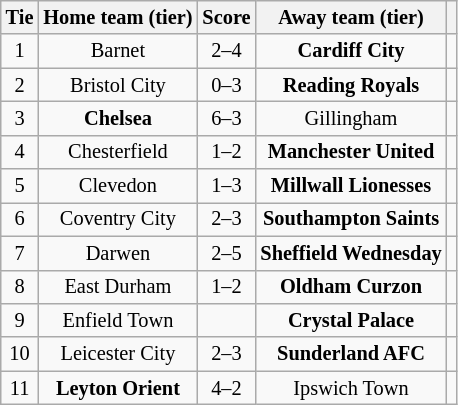<table class="wikitable" style="text-align:center; font-size:85%">
<tr>
<th>Tie</th>
<th>Home team (tier)</th>
<th>Score</th>
<th>Away team (tier)</th>
<th></th>
</tr>
<tr>
<td align="center">1</td>
<td>Barnet</td>
<td align="center">2–4 </td>
<td><strong>Cardiff City</strong></td>
<td></td>
</tr>
<tr>
<td align="center">2</td>
<td>Bristol City</td>
<td align="center">0–3</td>
<td><strong>Reading Royals</strong></td>
<td></td>
</tr>
<tr>
<td align="center">3</td>
<td><strong>Chelsea</strong></td>
<td align="center">6–3</td>
<td>Gillingham</td>
<td></td>
</tr>
<tr>
<td align="center">4</td>
<td>Chesterfield</td>
<td align="center">1–2</td>
<td><strong>Manchester United</strong></td>
<td></td>
</tr>
<tr>
<td align="center">5</td>
<td>Clevedon</td>
<td align="center">1–3</td>
<td><strong>Millwall Lionesses</strong></td>
<td></td>
</tr>
<tr>
<td align="center">6</td>
<td>Coventry City</td>
<td align="center">2–3 </td>
<td><strong>Southampton Saints</strong></td>
<td></td>
</tr>
<tr>
<td align="center">7</td>
<td>Darwen</td>
<td align="center">2–5</td>
<td><strong>Sheffield Wednesday</strong></td>
<td></td>
</tr>
<tr>
<td align="center">8</td>
<td>East Durham</td>
<td align="center">1–2 </td>
<td><strong>Oldham Curzon</strong></td>
<td></td>
</tr>
<tr>
<td align="center">9</td>
<td>Enfield Town</td>
<td align="center"></td>
<td><strong>Crystal Palace</strong></td>
<td></td>
</tr>
<tr>
<td align="center">10</td>
<td>Leicester City</td>
<td align="center">2–3</td>
<td><strong>Sunderland AFC</strong></td>
<td></td>
</tr>
<tr>
<td align="center">11</td>
<td><strong>Leyton Orient</strong></td>
<td align="center">4–2</td>
<td>Ipswich Town</td>
<td></td>
</tr>
</table>
